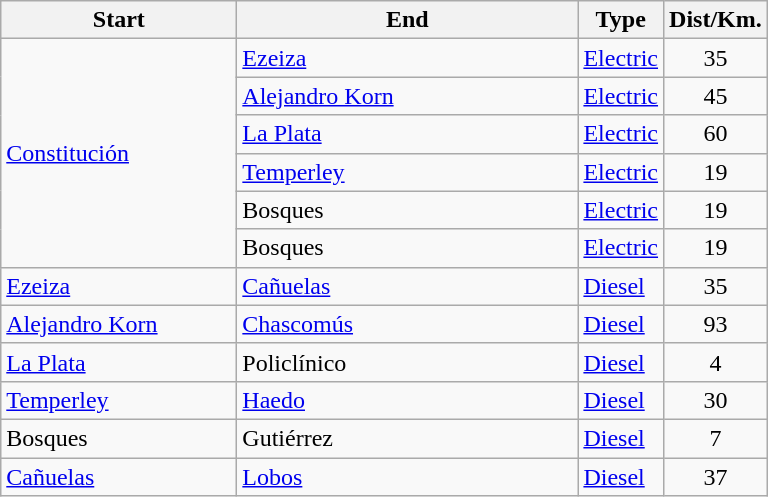<table class="wikitable sortable" style="text-align:left">
<tr>
<th width=150px>Start</th>
<th width=220px>End</th>
<th width=40px>Type</th>
<th width=40px>Dist/Km.</th>
</tr>
<tr>
<td rowspan=6><a href='#'>Constitución</a></td>
<td><a href='#'>Ezeiza</a></td>
<td><a href='#'>Electric</a></td>
<td align=center>35</td>
</tr>
<tr>
<td><a href='#'>Alejandro Korn</a></td>
<td><a href='#'>Electric</a></td>
<td align=center>45</td>
</tr>
<tr>
<td><a href='#'>La Plata</a></td>
<td><a href='#'>Electric</a></td>
<td align=center>60</td>
</tr>
<tr>
<td><a href='#'>Temperley</a></td>
<td><a href='#'>Electric</a></td>
<td align=center>19</td>
</tr>
<tr>
<td>Bosques </td>
<td><a href='#'>Electric</a></td>
<td align=center>19</td>
</tr>
<tr>
<td>Bosques </td>
<td><a href='#'>Electric</a></td>
<td align=center>19</td>
</tr>
<tr>
<td><a href='#'>Ezeiza</a></td>
<td><a href='#'>Cañuelas</a></td>
<td><a href='#'>Diesel</a></td>
<td align=center>35</td>
</tr>
<tr>
<td><a href='#'>Alejandro Korn</a></td>
<td><a href='#'>Chascomús</a></td>
<td><a href='#'>Diesel</a></td>
<td align=center>93</td>
</tr>
<tr>
<td><a href='#'>La Plata</a></td>
<td>Policlínico </td>
<td><a href='#'>Diesel</a></td>
<td align=center>4</td>
</tr>
<tr>
<td><a href='#'>Temperley</a></td>
<td><a href='#'>Haedo</a></td>
<td><a href='#'>Diesel</a></td>
<td align=center>30</td>
</tr>
<tr>
<td>Bosques</td>
<td>Gutiérrez</td>
<td><a href='#'>Diesel</a></td>
<td align=center>7</td>
</tr>
<tr>
<td><a href='#'>Cañuelas</a></td>
<td><a href='#'>Lobos</a></td>
<td><a href='#'>Diesel</a></td>
<td align=center>37</td>
</tr>
</table>
